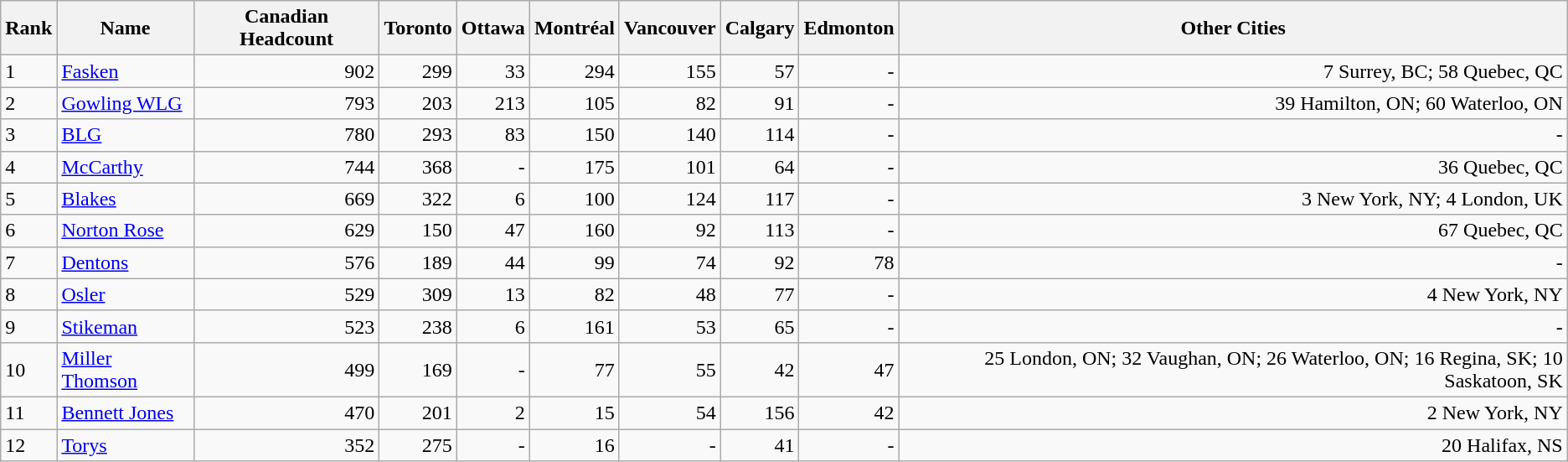<table class="wikitable sortable">
<tr>
<th data-sort-type="number">Rank</th>
<th>Name</th>
<th>Canadian Headcount</th>
<th>Toronto</th>
<th>Ottawa</th>
<th>Montréal</th>
<th>Vancouver</th>
<th>Calgary</th>
<th>Edmonton</th>
<th>Other Cities</th>
</tr>
<tr>
<td>1</td>
<td><a href='#'>Fasken</a></td>
<td align="right">902</td>
<td align="right">299</td>
<td align="right">33</td>
<td align="right">294</td>
<td align="right">155</td>
<td align="right">57</td>
<td align="right">-</td>
<td align="right">7 Surrey, BC; 58 Quebec, QC</td>
</tr>
<tr>
<td>2</td>
<td><a href='#'>Gowling WLG</a></td>
<td align="right">793</td>
<td align="right">203</td>
<td align="right">213</td>
<td align="right">105</td>
<td align="right">82</td>
<td align="right">91</td>
<td align="right">-</td>
<td align="right">39 Hamilton, ON; 60 Waterloo, ON</td>
</tr>
<tr>
<td>3</td>
<td><a href='#'>BLG</a></td>
<td align="right">780</td>
<td align="right">293</td>
<td align="right">83</td>
<td align="right">150</td>
<td align="right">140</td>
<td align="right">114</td>
<td align="right">-</td>
<td align="right">-</td>
</tr>
<tr>
<td>4</td>
<td><a href='#'>McCarthy</a></td>
<td align="right">744</td>
<td align="right">368</td>
<td align="right">-</td>
<td align="right">175</td>
<td align="right">101</td>
<td align="right">64</td>
<td align="right">-</td>
<td align="right">36 Quebec, QC</td>
</tr>
<tr>
<td>5</td>
<td><a href='#'>Blakes</a></td>
<td align="right">669</td>
<td align="right">322</td>
<td align="right">6</td>
<td align="right">100</td>
<td align="right">124</td>
<td align="right">117</td>
<td align="right">-</td>
<td align="right">3 New York, NY; 4 London, UK</td>
</tr>
<tr>
<td>6</td>
<td><a href='#'>Norton Rose</a></td>
<td align="right">629</td>
<td align="right">150</td>
<td align="right">47</td>
<td align="right">160</td>
<td align="right">92</td>
<td align="right">113</td>
<td align="right">-</td>
<td align="right">67 Quebec, QC</td>
</tr>
<tr>
<td>7</td>
<td><a href='#'>Dentons</a></td>
<td align="right">576</td>
<td align="right">189</td>
<td align="right">44</td>
<td align="right">99</td>
<td align="right">74</td>
<td align="right">92</td>
<td align="right">78</td>
<td align="right">-</td>
</tr>
<tr>
<td>8</td>
<td><a href='#'>Osler</a></td>
<td align="right">529</td>
<td align="right">309</td>
<td align="right">13</td>
<td align="right">82</td>
<td align="right">48</td>
<td align="right">77</td>
<td align="right">-</td>
<td align="right">4 New York, NY</td>
</tr>
<tr>
<td>9</td>
<td><a href='#'>Stikeman</a></td>
<td align="right">523</td>
<td align="right">238</td>
<td align="right">6</td>
<td align="right">161</td>
<td align="right">53</td>
<td align="right">65</td>
<td align="right">-</td>
<td align="right">-</td>
</tr>
<tr>
<td>10</td>
<td><a href='#'>Miller Thomson</a></td>
<td align="right">499</td>
<td align="right">169</td>
<td align="right">-</td>
<td align="right">77</td>
<td align="right">55</td>
<td align="right">42</td>
<td align="right">47</td>
<td align="right">25 London, ON; 32 Vaughan, ON; 26 Waterloo, ON; 16 Regina, SK; 10 Saskatoon, SK</td>
</tr>
<tr>
<td>11</td>
<td><a href='#'>Bennett Jones</a></td>
<td align="right">470</td>
<td align="right">201</td>
<td align="right">2</td>
<td align="right">15</td>
<td align="right">54</td>
<td align="right">156</td>
<td align="right">42</td>
<td align="right">2 New York, NY</td>
</tr>
<tr>
<td>12</td>
<td><a href='#'>Torys</a></td>
<td align="right">352</td>
<td align="right">275</td>
<td align="right">-</td>
<td align="right">16</td>
<td align="right">-</td>
<td align="right">41</td>
<td align="right">-</td>
<td align="right">20 Halifax, NS</td>
</tr>
</table>
